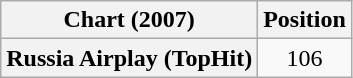<table class="wikitable plainrowheaders" style="text-align:center">
<tr>
<th scope="col">Chart (2007)</th>
<th scope="col">Position</th>
</tr>
<tr>
<th scope="row">Russia Airplay (TopHit)</th>
<td>106</td>
</tr>
</table>
